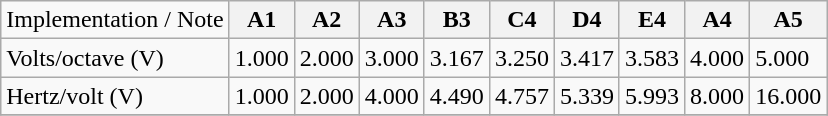<table class="wikitable">
<tr>
<td>Implementation / Note</td>
<th>A1</th>
<th>A2</th>
<th>A3</th>
<th>B3</th>
<th>C4</th>
<th>D4</th>
<th>E4</th>
<th>A4</th>
<th>A5</th>
</tr>
<tr>
<td>Volts/octave (V)</td>
<td>1.000</td>
<td>2.000</td>
<td>3.000</td>
<td>3.167</td>
<td>3.250</td>
<td>3.417</td>
<td>3.583</td>
<td>4.000</td>
<td>5.000</td>
</tr>
<tr>
<td>Hertz/volt (V)</td>
<td>1.000</td>
<td>2.000</td>
<td>4.000</td>
<td>4.490</td>
<td>4.757</td>
<td>5.339</td>
<td>5.993</td>
<td>8.000</td>
<td>16.000</td>
</tr>
<tr>
</tr>
</table>
